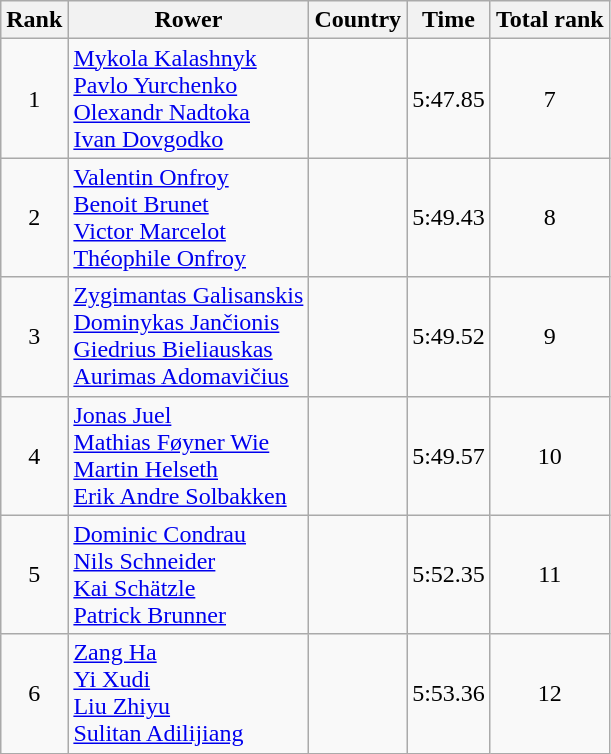<table class="wikitable" style="text-align:center">
<tr>
<th>Rank</th>
<th>Rower</th>
<th>Country</th>
<th>Time</th>
<th>Total rank</th>
</tr>
<tr>
<td>1</td>
<td align="left"><a href='#'>Mykola Kalashnyk</a><br><a href='#'>Pavlo Yurchenko</a><br><a href='#'>Olexandr Nadtoka</a><br><a href='#'>Ivan Dovgodko</a></td>
<td align="left"></td>
<td>5:47.85</td>
<td>7</td>
</tr>
<tr>
<td>2</td>
<td align="left"><a href='#'>Valentin Onfroy</a><br><a href='#'>Benoit Brunet</a><br><a href='#'>Victor Marcelot</a><br><a href='#'>Théophile Onfroy</a></td>
<td align="left"></td>
<td>5:49.43</td>
<td>8</td>
</tr>
<tr>
<td>3</td>
<td align="left"><a href='#'>Zygimantas Galisanskis</a><br><a href='#'>Dominykas Jančionis</a><br><a href='#'>Giedrius Bieliauskas</a><br><a href='#'>Aurimas Adomavičius</a></td>
<td align="left"></td>
<td>5:49.52</td>
<td>9</td>
</tr>
<tr>
<td>4</td>
<td align="left"><a href='#'>Jonas Juel</a><br><a href='#'>Mathias Føyner Wie</a><br><a href='#'>Martin Helseth</a><br><a href='#'>Erik Andre Solbakken</a></td>
<td align="left"></td>
<td>5:49.57</td>
<td>10</td>
</tr>
<tr>
<td>5</td>
<td align="left"><a href='#'>Dominic Condrau</a><br><a href='#'>Nils Schneider</a><br><a href='#'>Kai Schätzle</a><br><a href='#'>Patrick Brunner</a></td>
<td align="left"></td>
<td>5:52.35</td>
<td>11</td>
</tr>
<tr>
<td>6</td>
<td align="left"><a href='#'>Zang Ha</a><br><a href='#'>Yi Xudi</a><br><a href='#'>Liu Zhiyu</a><br><a href='#'>Sulitan Adilijiang</a></td>
<td align="left"></td>
<td>5:53.36</td>
<td>12</td>
</tr>
</table>
